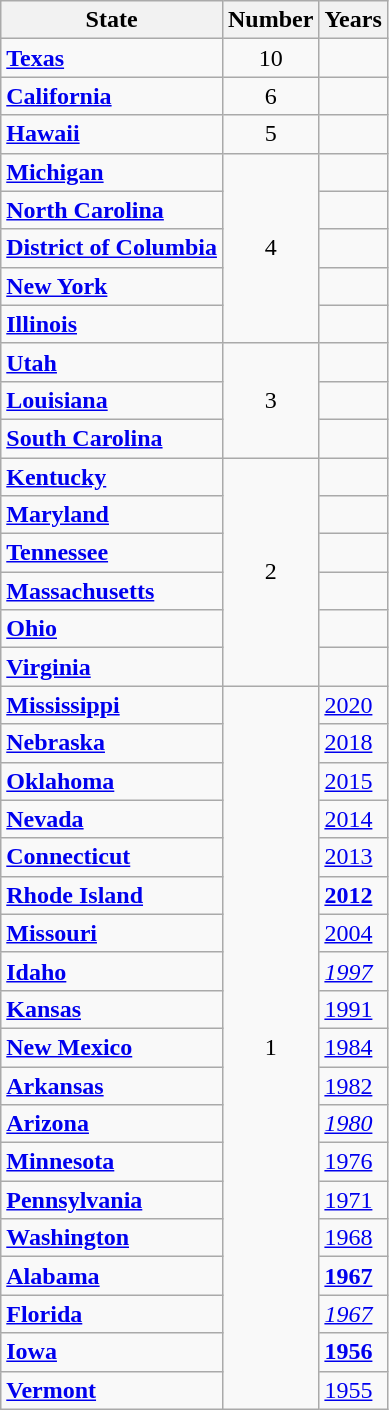<table class="wikitable sortable">
<tr>
<th>State</th>
<th>Number</th>
<th>Years</th>
</tr>
<tr>
<td> <strong><a href='#'>Texas</a></strong></td>
<td style="text-align:center;">10</td>
<td></td>
</tr>
<tr>
<td> <strong><a href='#'>California</a></strong></td>
<td style="text-align:center;">6</td>
<td></td>
</tr>
<tr>
<td> <strong><a href='#'>Hawaii</a></strong></td>
<td style="text-align:center;">5</td>
<td></td>
</tr>
<tr>
<td> <strong><a href='#'>Michigan</a></strong></td>
<td rowspan="5" style="text-align:center;">4</td>
<td></td>
</tr>
<tr>
<td> <strong><a href='#'>North Carolina</a></strong></td>
<td></td>
</tr>
<tr>
<td> <strong><a href='#'>District of Columbia</a></strong></td>
<td></td>
</tr>
<tr>
<td> <strong><a href='#'>New York</a></strong></td>
<td></td>
</tr>
<tr>
<td> <strong><a href='#'>Illinois</a></strong></td>
<td></td>
</tr>
<tr>
<td> <strong><a href='#'>Utah</a></strong></td>
<td rowspan="3" style="text-align:center;">3</td>
<td></td>
</tr>
<tr>
<td> <strong><a href='#'>Louisiana</a></strong></td>
<td></td>
</tr>
<tr>
<td> <strong><a href='#'>South Carolina</a></strong></td>
<td></td>
</tr>
<tr>
<td> <strong><a href='#'>Kentucky</a></strong></td>
<td rowspan="6" style="text-align:center;">2</td>
<td></td>
</tr>
<tr>
<td> <strong><a href='#'>Maryland</a></strong></td>
<td></td>
</tr>
<tr>
<td> <strong><a href='#'>Tennessee</a></strong></td>
<td></td>
</tr>
<tr>
<td> <strong><a href='#'>Massachusetts</a></strong></td>
<td></td>
</tr>
<tr>
<td> <strong><a href='#'>Ohio</a></strong></td>
<td></td>
</tr>
<tr>
<td> <strong><a href='#'>Virginia</a></strong></td>
<td></td>
</tr>
<tr>
<td> <strong><a href='#'>Mississippi</a></strong></td>
<td rowspan="19" style="text-align:center;">1</td>
<td><a href='#'>2020</a></td>
</tr>
<tr>
<td> <strong><a href='#'>Nebraska</a></strong></td>
<td><a href='#'>2018</a></td>
</tr>
<tr>
<td> <strong><a href='#'>Oklahoma</a></strong></td>
<td><a href='#'>2015</a></td>
</tr>
<tr>
<td> <strong><a href='#'>Nevada</a></strong></td>
<td><a href='#'>2014</a></td>
</tr>
<tr>
<td> <strong><a href='#'>Connecticut</a></strong></td>
<td><a href='#'>2013</a></td>
</tr>
<tr>
<td> <strong><a href='#'>Rhode Island</a></strong></td>
<td><strong><a href='#'>2012</a></strong></td>
</tr>
<tr>
<td> <strong><a href='#'>Missouri</a></strong></td>
<td><a href='#'>2004</a></td>
</tr>
<tr>
<td> <strong><a href='#'>Idaho</a></strong></td>
<td><em><a href='#'>1997</a></em></td>
</tr>
<tr>
<td> <strong><a href='#'>Kansas</a></strong></td>
<td><a href='#'>1991</a></td>
</tr>
<tr>
<td> <strong><a href='#'>New Mexico</a></strong></td>
<td><a href='#'>1984</a></td>
</tr>
<tr>
<td> <strong><a href='#'>Arkansas</a></strong></td>
<td><a href='#'>1982</a></td>
</tr>
<tr>
<td> <strong><a href='#'>Arizona</a></strong></td>
<td><em><a href='#'>1980</a></em></td>
</tr>
<tr>
<td> <strong><a href='#'>Minnesota</a></strong></td>
<td><a href='#'>1976</a></td>
</tr>
<tr>
<td> <strong><a href='#'>Pennsylvania</a></strong></td>
<td><a href='#'>1971</a></td>
</tr>
<tr>
<td> <strong><a href='#'>Washington</a></strong></td>
<td><a href='#'>1968</a></td>
</tr>
<tr>
<td> <strong><a href='#'>Alabama</a></strong></td>
<td><strong><a href='#'>1967</a></strong></td>
</tr>
<tr>
<td> <strong><a href='#'>Florida</a></strong></td>
<td><em><a href='#'>1967</a></em></td>
</tr>
<tr>
<td> <strong><a href='#'>Iowa</a></strong></td>
<td><strong><a href='#'>1956</a></strong></td>
</tr>
<tr>
<td> <strong><a href='#'>Vermont</a></strong></td>
<td><a href='#'>1955</a></td>
</tr>
</table>
